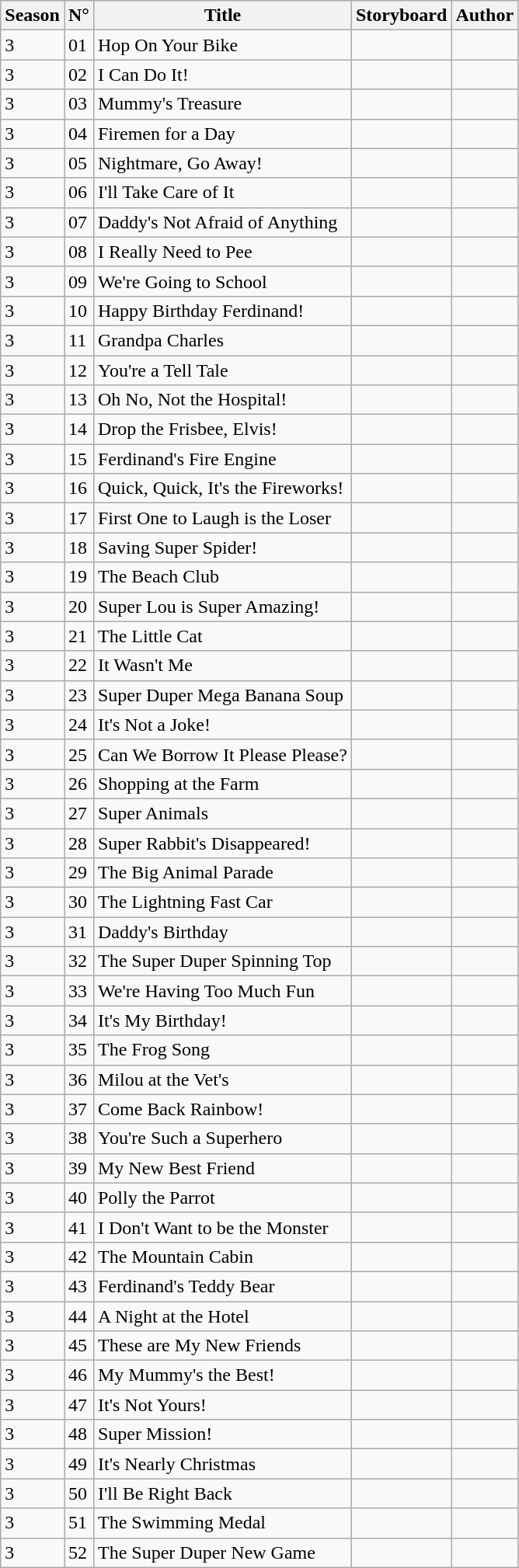<table class="wikitable sortable">
<tr>
<th>Season</th>
<th>N°</th>
<th>Title</th>
<th>Storyboard</th>
<th>Author</th>
</tr>
<tr>
<td>3</td>
<td>01</td>
<td>Hop On Your Bike</td>
<td></td>
<td></td>
</tr>
<tr>
<td>3</td>
<td>02</td>
<td>I Can Do It!</td>
<td></td>
<td></td>
</tr>
<tr>
<td>3</td>
<td>03</td>
<td>Mummy's Treasure</td>
<td></td>
<td></td>
</tr>
<tr>
<td>3</td>
<td>04</td>
<td>Firemen for a Day</td>
<td></td>
<td></td>
</tr>
<tr>
<td>3</td>
<td>05</td>
<td>Nightmare, Go Away!</td>
<td></td>
<td></td>
</tr>
<tr>
<td>3</td>
<td>06</td>
<td>I'll Take Care of It</td>
<td></td>
<td></td>
</tr>
<tr>
<td>3</td>
<td>07</td>
<td>Daddy's Not Afraid of Anything</td>
<td></td>
<td></td>
</tr>
<tr>
<td>3</td>
<td>08</td>
<td>I Really Need to Pee</td>
<td></td>
<td></td>
</tr>
<tr>
<td>3</td>
<td>09</td>
<td>We're Going to School</td>
<td></td>
<td></td>
</tr>
<tr>
<td>3</td>
<td>10</td>
<td>Happy Birthday Ferdinand!</td>
<td></td>
<td></td>
</tr>
<tr>
<td>3</td>
<td>11</td>
<td>Grandpa Charles</td>
<td></td>
<td></td>
</tr>
<tr>
<td>3</td>
<td>12</td>
<td>You're a Tell Tale</td>
<td></td>
<td></td>
</tr>
<tr>
<td>3</td>
<td>13</td>
<td>Oh No, Not the Hospital!</td>
<td></td>
<td></td>
</tr>
<tr>
<td>3</td>
<td>14</td>
<td>Drop the Frisbee, Elvis!</td>
<td></td>
<td></td>
</tr>
<tr>
<td>3</td>
<td>15</td>
<td>Ferdinand's Fire Engine</td>
<td></td>
<td></td>
</tr>
<tr>
<td>3</td>
<td>16</td>
<td>Quick, Quick, It's the Fireworks!</td>
<td></td>
<td></td>
</tr>
<tr>
<td>3</td>
<td>17</td>
<td>First One to Laugh is the Loser</td>
<td></td>
<td></td>
</tr>
<tr>
<td>3</td>
<td>18</td>
<td>Saving Super Spider!</td>
<td></td>
<td></td>
</tr>
<tr>
<td>3</td>
<td>19</td>
<td>The Beach Club</td>
<td></td>
<td></td>
</tr>
<tr>
<td>3</td>
<td>20</td>
<td>Super Lou is Super Amazing!</td>
<td></td>
<td></td>
</tr>
<tr>
<td>3</td>
<td>21</td>
<td>The Little Cat</td>
<td></td>
<td></td>
</tr>
<tr>
<td>3</td>
<td>22</td>
<td>It Wasn't Me</td>
<td></td>
<td></td>
</tr>
<tr>
<td>3</td>
<td>23</td>
<td>Super Duper Mega Banana Soup</td>
<td></td>
<td></td>
</tr>
<tr>
<td>3</td>
<td>24</td>
<td>It's Not a Joke!</td>
<td></td>
<td></td>
</tr>
<tr>
<td>3</td>
<td>25</td>
<td>Can We Borrow It Please Please?</td>
<td></td>
<td></td>
</tr>
<tr>
<td>3</td>
<td>26</td>
<td>Shopping at the Farm</td>
<td></td>
<td></td>
</tr>
<tr>
<td>3</td>
<td>27</td>
<td>Super Animals</td>
<td></td>
<td></td>
</tr>
<tr>
<td>3</td>
<td>28</td>
<td>Super Rabbit's Disappeared!</td>
<td></td>
<td></td>
</tr>
<tr>
<td>3</td>
<td>29</td>
<td>The Big Animal Parade</td>
<td></td>
<td></td>
</tr>
<tr>
<td>3</td>
<td>30</td>
<td>The Lightning Fast Car</td>
<td></td>
<td></td>
</tr>
<tr>
<td>3</td>
<td>31</td>
<td>Daddy's Birthday</td>
<td></td>
<td></td>
</tr>
<tr>
<td>3</td>
<td>32</td>
<td>The Super Duper Spinning Top</td>
<td></td>
<td></td>
</tr>
<tr>
<td>3</td>
<td>33</td>
<td>We're Having Too Much Fun</td>
<td></td>
<td></td>
</tr>
<tr>
<td>3</td>
<td>34</td>
<td>It's My Birthday!</td>
<td></td>
<td></td>
</tr>
<tr>
<td>3</td>
<td>35</td>
<td>The Frog Song</td>
<td></td>
<td></td>
</tr>
<tr>
<td>3</td>
<td>36</td>
<td>Milou at the Vet's</td>
<td></td>
<td></td>
</tr>
<tr>
<td>3</td>
<td>37</td>
<td>Come Back Rainbow!</td>
<td></td>
<td></td>
</tr>
<tr>
<td>3</td>
<td>38</td>
<td>You're Such a Superhero</td>
<td></td>
<td></td>
</tr>
<tr>
<td>3</td>
<td>39</td>
<td>My New Best Friend</td>
<td></td>
<td></td>
</tr>
<tr>
<td>3</td>
<td>40</td>
<td>Polly the Parrot</td>
<td></td>
<td></td>
</tr>
<tr>
<td>3</td>
<td>41</td>
<td>I Don't Want to be the Monster</td>
<td></td>
<td></td>
</tr>
<tr>
<td>3</td>
<td>42</td>
<td>The Mountain Cabin</td>
<td></td>
<td></td>
</tr>
<tr>
<td>3</td>
<td>43</td>
<td>Ferdinand's Teddy Bear</td>
<td></td>
<td></td>
</tr>
<tr>
<td>3</td>
<td>44</td>
<td>A Night at the Hotel</td>
<td></td>
<td></td>
</tr>
<tr>
<td>3</td>
<td>45</td>
<td>These are My New Friends</td>
<td></td>
<td></td>
</tr>
<tr>
<td>3</td>
<td>46</td>
<td>My Mummy's the Best!</td>
<td></td>
<td></td>
</tr>
<tr>
<td>3</td>
<td>47</td>
<td>It's Not Yours!</td>
<td></td>
<td></td>
</tr>
<tr>
<td>3</td>
<td>48</td>
<td>Super Mission!</td>
<td></td>
<td></td>
</tr>
<tr>
<td>3</td>
<td>49</td>
<td>It's Nearly Christmas</td>
<td></td>
<td></td>
</tr>
<tr>
<td>3</td>
<td>50</td>
<td>I'll Be Right Back</td>
<td></td>
<td></td>
</tr>
<tr>
<td>3</td>
<td>51</td>
<td>The Swimming Medal</td>
<td></td>
<td></td>
</tr>
<tr>
<td>3</td>
<td>52</td>
<td>The Super Duper New Game</td>
<td></td>
<td></td>
</tr>
</table>
